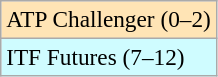<table class=wikitable style=font-size:97%>
<tr bgcolor=moccasin>
<td>ATP Challenger (0–2)</td>
</tr>
<tr bgcolor=cffcff>
<td>ITF Futures (7–12)</td>
</tr>
</table>
